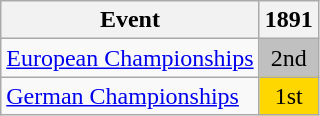<table class="wikitable">
<tr>
<th>Event</th>
<th>1891</th>
</tr>
<tr>
<td><a href='#'>European Championships</a></td>
<td align="center" bgcolor="silver">2nd</td>
</tr>
<tr>
<td><a href='#'>German Championships</a></td>
<td align="center" bgcolor="gold">1st</td>
</tr>
</table>
